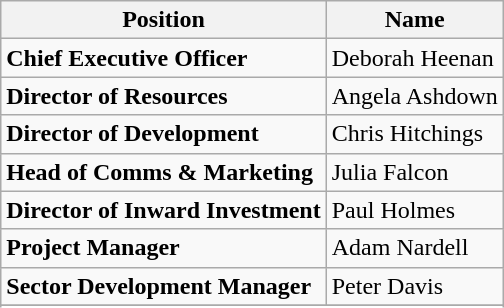<table class="wikitable">
<tr>
<th>Position</th>
<th>Name</th>
</tr>
<tr>
<td align="left"><strong>Chief Executive Officer</strong></td>
<td align="left">Deborah Heenan</td>
</tr>
<tr>
<td align="left"><strong>Director of Resources</strong></td>
<td align="left">Angela Ashdown</td>
</tr>
<tr>
<td align="left"><strong>Director of Development</strong></td>
<td align="left">Chris Hitchings</td>
</tr>
<tr>
<td align="left"><strong>Head of Comms & Marketing</strong></td>
<td align="left">Julia Falcon</td>
</tr>
<tr>
<td align="left"><strong>Director of Inward Investment</strong></td>
<td align="left">Paul Holmes</td>
</tr>
<tr>
<td align="left"><strong>Project Manager</strong></td>
<td align="left">Adam Nardell</td>
</tr>
<tr>
<td align="left"><strong>Sector Development Manager</strong></td>
<td align="left">Peter Davis</td>
</tr>
<tr>
</tr>
<tr>
</tr>
</table>
